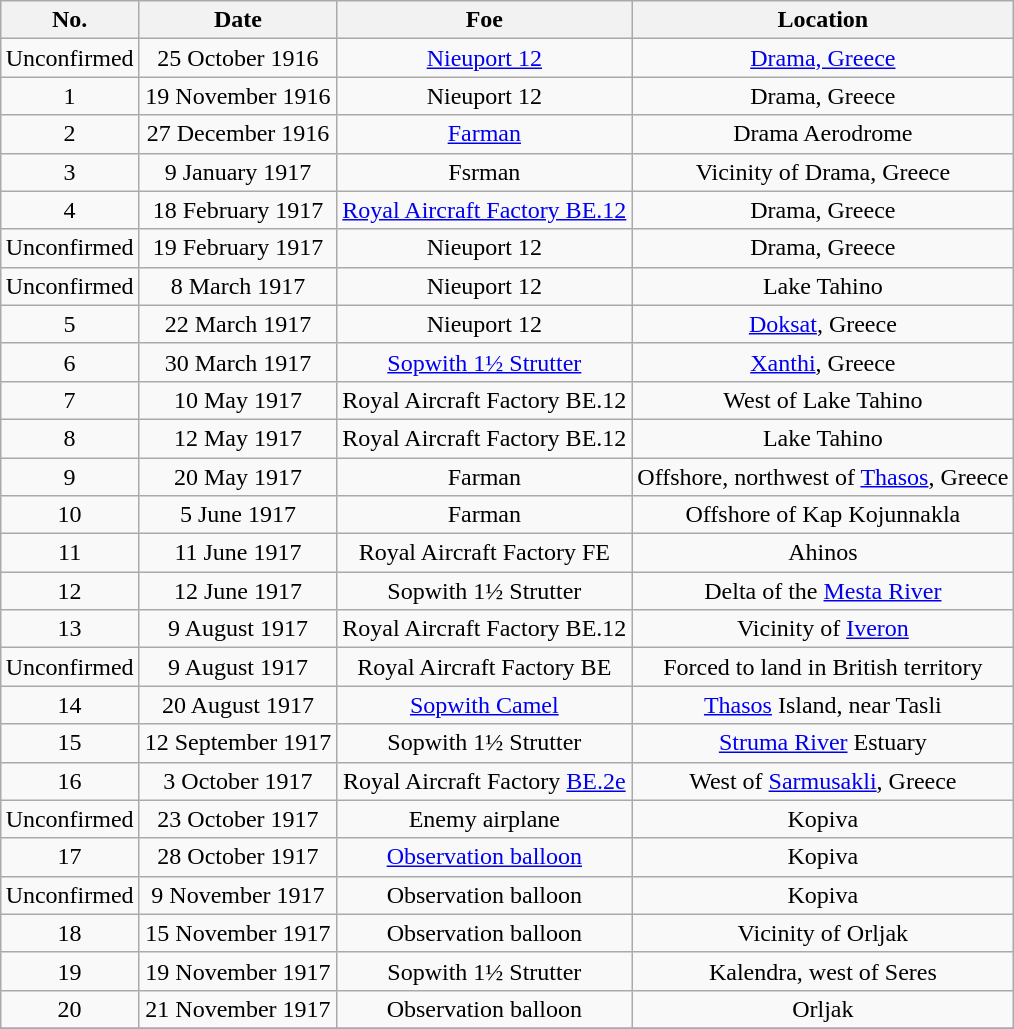<table class="wikitable" border="1" style="margin: 1em auto 1em auto">
<tr>
<th>No.</th>
<th>Date</th>
<th>Foe</th>
<th>Location</th>
</tr>
<tr>
<td align="center">Unconfirmed</td>
<td align="center">25 October 1916</td>
<td align="center"><a href='#'>Nieuport 12</a></td>
<td align="center"><a href='#'>Drama, Greece</a></td>
</tr>
<tr>
<td align="center">1</td>
<td align="center">19 November 1916</td>
<td align="center">Nieuport 12</td>
<td align="center">Drama, Greece</td>
</tr>
<tr>
<td align="center">2</td>
<td align="center">27 December 1916</td>
<td align="center"><a href='#'>Farman</a></td>
<td align="center">Drama Aerodrome</td>
</tr>
<tr>
<td align="center">3</td>
<td align="center">9 January 1917</td>
<td align="center">Fsrman</td>
<td align="center">Vicinity of Drama, Greece</td>
</tr>
<tr>
<td align="center">4</td>
<td align="center">18 February 1917</td>
<td align="center"><a href='#'>Royal Aircraft Factory BE.12</a></td>
<td align="center">Drama, Greece</td>
</tr>
<tr>
<td align="center">Unconfirmed</td>
<td align="center">19 February 1917</td>
<td align="center">Nieuport 12</td>
<td align="center">Drama, Greece</td>
</tr>
<tr>
<td align="center">Unconfirmed</td>
<td align="center">8 March 1917</td>
<td align="center">Nieuport 12</td>
<td align="center">Lake Tahino</td>
</tr>
<tr>
<td align="center">5</td>
<td align="center">22 March 1917</td>
<td align="center">Nieuport 12</td>
<td align="center"><a href='#'>Doksat</a>, Greece</td>
</tr>
<tr>
<td align="center">6</td>
<td align="center">30 March 1917</td>
<td align="center"><a href='#'>Sopwith 1½ Strutter</a></td>
<td align="center"><a href='#'>Xanthi</a>, Greece</td>
</tr>
<tr>
<td align="center">7</td>
<td align="center">10 May 1917</td>
<td align="center">Royal Aircraft Factory BE.12</td>
<td align="center">West of Lake Tahino</td>
</tr>
<tr>
<td align="center">8</td>
<td align="center">12 May 1917</td>
<td align="center">Royal Aircraft Factory BE.12</td>
<td align="center">Lake Tahino</td>
</tr>
<tr>
<td align="center">9</td>
<td align="center">20 May 1917</td>
<td align="center">Farman</td>
<td align="center">Offshore, northwest of <a href='#'>Thasos</a>, Greece</td>
</tr>
<tr>
<td align="center">10</td>
<td align="center">5 June 1917</td>
<td align="center">Farman</td>
<td align="center">Offshore of Kap Kojunnakla</td>
</tr>
<tr>
<td align="center">11</td>
<td align="center">11 June 1917</td>
<td align="center">Royal Aircraft Factory FE</td>
<td align="center">Ahinos</td>
</tr>
<tr>
<td align="center">12</td>
<td align="center">12 June 1917</td>
<td align="center">Sopwith 1½ Strutter</td>
<td align="center">Delta of the <a href='#'>Mesta River</a></td>
</tr>
<tr>
<td align="center">13</td>
<td align="center">9 August 1917</td>
<td align="center">Royal Aircraft Factory BE.12</td>
<td align="center">Vicinity of <a href='#'>Iveron</a></td>
</tr>
<tr>
<td align="center">Unconfirmed</td>
<td align="center">9 August 1917</td>
<td align="center">Royal Aircraft Factory BE</td>
<td align="center">Forced to land in British territory</td>
</tr>
<tr>
<td align="center">14</td>
<td align="center">20 August 1917</td>
<td align="center"><a href='#'>Sopwith Camel</a></td>
<td align="center"><a href='#'>Thasos</a> Island, near Tasli</td>
</tr>
<tr>
<td align="center">15</td>
<td align="center">12 September 1917</td>
<td align="center">Sopwith 1½ Strutter</td>
<td align="center"><a href='#'>Struma River</a> Estuary</td>
</tr>
<tr>
<td align="center">16</td>
<td align="center">3 October 1917</td>
<td align="center">Royal Aircraft Factory <a href='#'>BE.2e</a></td>
<td align="center">West of <a href='#'>Sarmusakli</a>, Greece</td>
</tr>
<tr>
<td align="center">Unconfirmed</td>
<td align="center">23 October 1917</td>
<td align="center">Enemy airplane</td>
<td align="center">Kopiva</td>
</tr>
<tr>
<td align="center">17</td>
<td align="center">28 October 1917</td>
<td align="center"><a href='#'>Observation balloon</a></td>
<td align="center">Kopiva</td>
</tr>
<tr>
<td align="center">Unconfirmed</td>
<td align="center">9 November 1917</td>
<td align="center">Observation balloon</td>
<td align="center">Kopiva</td>
</tr>
<tr>
<td align="center">18</td>
<td align="center">15 November 1917</td>
<td align="center">Observation balloon</td>
<td align="center">Vicinity of Orljak</td>
</tr>
<tr>
<td align="center">19</td>
<td align="center">19 November 1917</td>
<td align="center">Sopwith 1½ Strutter</td>
<td align="center">Kalendra, west of Seres</td>
</tr>
<tr>
<td align="center">20</td>
<td align="center">21 November 1917</td>
<td align="center">Observation balloon</td>
<td align="center">Orljak</td>
</tr>
<tr }>
</tr>
</table>
